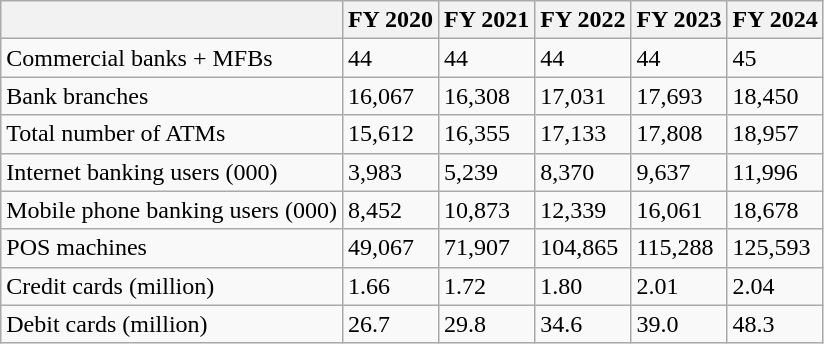<table class="wikitable">
<tr>
<th></th>
<th>FY 2020</th>
<th>FY 2021</th>
<th>FY 2022</th>
<th>FY 2023</th>
<th>FY 2024</th>
</tr>
<tr>
<td>Commercial banks + MFBs</td>
<td>44</td>
<td>44</td>
<td>44</td>
<td>44</td>
<td>45</td>
</tr>
<tr>
<td>Bank branches</td>
<td>16,067</td>
<td>16,308</td>
<td>17,031</td>
<td>17,693</td>
<td>18,450</td>
</tr>
<tr>
<td>Total number of ATMs</td>
<td>15,612</td>
<td>16,355</td>
<td>17,133</td>
<td>17,808</td>
<td>18,957</td>
</tr>
<tr>
<td>Internet banking users (000)</td>
<td>3,983</td>
<td>5,239</td>
<td>8,370</td>
<td>9,637</td>
<td>11,996</td>
</tr>
<tr>
<td>Mobile phone banking users (000)</td>
<td>8,452</td>
<td>10,873</td>
<td>12,339</td>
<td>16,061</td>
<td>18,678</td>
</tr>
<tr>
<td>POS machines</td>
<td>49,067</td>
<td>71,907</td>
<td>104,865</td>
<td>115,288</td>
<td>125,593</td>
</tr>
<tr>
<td>Credit cards (million)</td>
<td>1.66</td>
<td>1.72</td>
<td>1.80</td>
<td>2.01</td>
<td>2.04</td>
</tr>
<tr>
<td>Debit cards (million)</td>
<td>26.7</td>
<td>29.8</td>
<td>34.6</td>
<td>39.0</td>
<td>48.3</td>
</tr>
</table>
